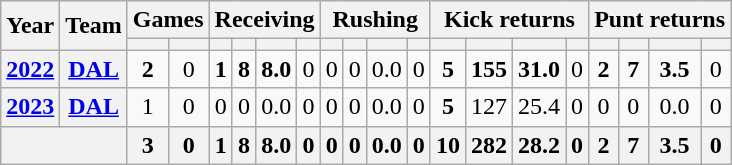<table class="wikitable" style="text-align: center;">
<tr>
<th rowspan="2">Year</th>
<th rowspan="2">Team</th>
<th colspan="2">Games</th>
<th colspan="4">Receiving</th>
<th colspan="4">Rushing</th>
<th colspan="4">Kick returns</th>
<th colspan="4">Punt returns</th>
</tr>
<tr>
<th></th>
<th></th>
<th></th>
<th></th>
<th></th>
<th></th>
<th></th>
<th></th>
<th></th>
<th></th>
<th></th>
<th></th>
<th></th>
<th></th>
<th></th>
<th></th>
<th></th>
<th></th>
</tr>
<tr>
<th><a href='#'>2022</a></th>
<th><a href='#'>DAL</a></th>
<td><strong>2</strong></td>
<td>0</td>
<td><strong>1</strong></td>
<td><strong>8</strong></td>
<td><strong>8.0</strong></td>
<td>0</td>
<td>0</td>
<td>0</td>
<td>0.0</td>
<td>0</td>
<td><strong>5</strong></td>
<td><strong>155</strong></td>
<td><strong>31.0</strong></td>
<td>0</td>
<td><strong>2</strong></td>
<td><strong>7</strong></td>
<td><strong>3.5</strong></td>
<td>0</td>
</tr>
<tr>
<th><a href='#'>2023</a></th>
<th><a href='#'>DAL</a></th>
<td>1</td>
<td>0</td>
<td>0</td>
<td>0</td>
<td>0.0</td>
<td>0</td>
<td>0</td>
<td>0</td>
<td>0.0</td>
<td>0</td>
<td><strong>5</strong></td>
<td>127</td>
<td>25.4</td>
<td>0</td>
<td>0</td>
<td>0</td>
<td>0.0</td>
<td>0</td>
</tr>
<tr>
<th colspan="2"></th>
<th>3</th>
<th>0</th>
<th>1</th>
<th>8</th>
<th>8.0</th>
<th>0</th>
<th>0</th>
<th>0</th>
<th>0.0</th>
<th>0</th>
<th>10</th>
<th>282</th>
<th>28.2</th>
<th>0</th>
<th>2</th>
<th>7</th>
<th>3.5</th>
<th>0</th>
</tr>
</table>
